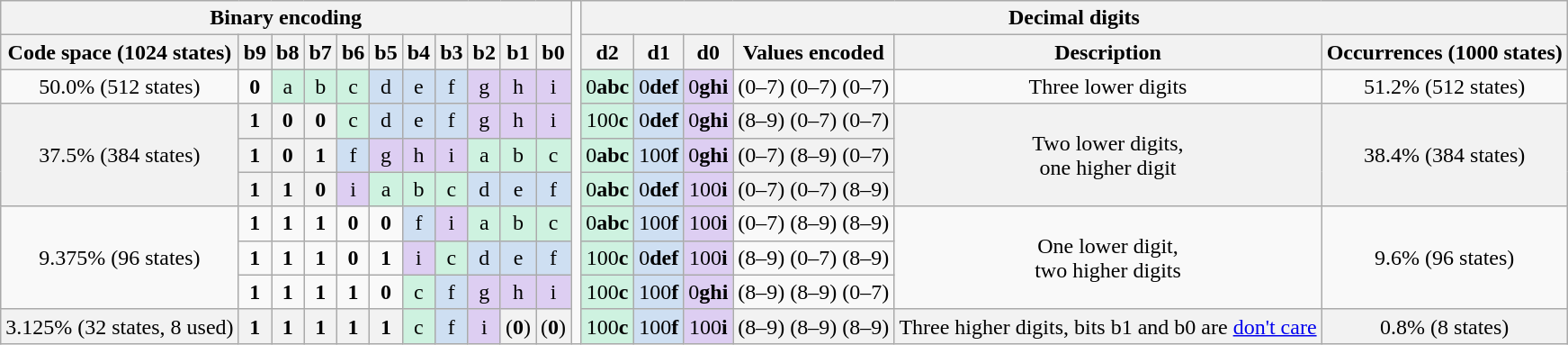<table class="wikitable" border="1" style="text-align:center">
<tr>
<th scope="col" colspan="11">Binary encoding</th>
<td rowspan="10"></td>
<th scope="col" colspan="6">Decimal digits</th>
</tr>
<tr>
<th scope="col">Code space (1024 states)</th>
<th scope="col">b9</th>
<th scope="col">b8</th>
<th scope="col">b7</th>
<th scope="col">b6</th>
<th scope="col">b5</th>
<th scope="col">b4</th>
<th scope="col">b3</th>
<th scope="col">b2</th>
<th scope="col">b1</th>
<th scope="col">b0</th>
<th scope="col">d2</th>
<th scope="col">d1</th>
<th scope="col">d0</th>
<th scope="col">Values encoded</th>
<th scope="col">Description</th>
<th scope="col">Occurrences (1000 states)</th>
</tr>
<tr>
<td>50.0% (512 states)</td>
<td><strong>0</strong></td>
<td bgcolor=#cef2e0>a</td>
<td bgcolor=#cef2e0>b</td>
<td bgcolor=#cef2e0>c</td>
<td bgcolor=#cedff2>d</td>
<td bgcolor=#cedff2>e</td>
<td bgcolor=#cedff2>f</td>
<td bgcolor=#ddcef2>g</td>
<td bgcolor=#ddcef2>h</td>
<td bgcolor=#ddcef2>i</td>
<td bgcolor=#cef2e0>0<strong>abc</strong></td>
<td bgcolor=#cedff2>0<strong>def</strong></td>
<td bgcolor=#ddcef2>0<strong>ghi</strong></td>
<td>(0–7) (0–7) (0–7)</td>
<td>Three lower digits</td>
<td>51.2% (512 states)</td>
</tr>
<tr bgcolor=#f2f2f2>
<td rowspan=3>37.5% (384 states)</td>
<td><strong>1</strong></td>
<td><strong>0</strong></td>
<td><strong>0</strong></td>
<td bgcolor=#cef2e0>c</td>
<td bgcolor=#cedff2>d</td>
<td bgcolor=#cedff2>e</td>
<td bgcolor=#cedff2>f</td>
<td bgcolor=#ddcef2>g</td>
<td bgcolor=#ddcef2>h</td>
<td bgcolor=#ddcef2>i</td>
<td bgcolor=#cef2e0>100<strong>c</strong></td>
<td bgcolor=#cedff2>0<strong>def</strong></td>
<td bgcolor=#ddcef2>0<strong>ghi</strong></td>
<td>(8–9) (0–7) (0–7)</td>
<td rowspan=3>Two lower digits,<br>one higher digit</td>
<td rowspan=3>38.4% (384 states)</td>
</tr>
<tr bgcolor=#f2f2f2>
<td><strong>1</strong></td>
<td><strong>0</strong></td>
<td><strong>1</strong></td>
<td bgcolor=#cedff2>f</td>
<td bgcolor=#ddcef2>g</td>
<td bgcolor=#ddcef2>h</td>
<td bgcolor=#ddcef2>i</td>
<td bgcolor=#cef2e0>a</td>
<td bgcolor=#cef2e0>b</td>
<td bgcolor=#cef2e0>c</td>
<td bgcolor=#cef2e0>0<strong>abc</strong></td>
<td bgcolor=#cedff2>100<strong>f</strong></td>
<td bgcolor=#ddcef2>0<strong>ghi</strong></td>
<td>(0–7) (8–9) (0–7)</td>
</tr>
<tr bgcolor=#f2f2f2>
<td><strong>1</strong></td>
<td><strong>1</strong></td>
<td><strong>0</strong></td>
<td bgcolor=#ddcef2>i</td>
<td bgcolor=#cef2e0>a</td>
<td bgcolor=#cef2e0>b</td>
<td bgcolor=#cef2e0>c</td>
<td bgcolor=#cedff2>d</td>
<td bgcolor=#cedff2>e</td>
<td bgcolor=#cedff2>f</td>
<td bgcolor=#cef2e0>0<strong>abc</strong></td>
<td bgcolor=#cedff2>0<strong>def</strong></td>
<td bgcolor=#ddcef2>100<strong>i</strong></td>
<td>(0–7) (0–7) (8–9)</td>
</tr>
<tr>
<td rowspan=3>9.375% (96 states)</td>
<td><strong>1</strong></td>
<td><strong>1</strong></td>
<td><strong>1</strong></td>
<td><strong>0</strong></td>
<td><strong>0</strong></td>
<td bgcolor=#cedff2>f</td>
<td bgcolor=#ddcef2>i</td>
<td bgcolor=#cef2e0>a</td>
<td bgcolor=#cef2e0>b</td>
<td bgcolor=#cef2e0>c</td>
<td bgcolor=#cef2e0>0<strong>abc</strong></td>
<td bgcolor=#cedff2>100<strong>f</strong></td>
<td bgcolor=#ddcef2>100<strong>i</strong></td>
<td>(0–7) (8–9) (8–9)</td>
<td rowspan=3>One lower digit,<br>two higher digits</td>
<td rowspan=3>9.6% (96 states)</td>
</tr>
<tr>
<td><strong>1</strong></td>
<td><strong>1</strong></td>
<td><strong>1</strong></td>
<td><strong>0</strong></td>
<td><strong>1</strong></td>
<td bgcolor=#ddcef2>i</td>
<td bgcolor=#cef2e0>c</td>
<td bgcolor=#cedff2>d</td>
<td bgcolor=#cedff2>e</td>
<td bgcolor=#cedff2>f</td>
<td bgcolor=#cef2e0>100<strong>c</strong></td>
<td bgcolor=#cedff2>0<strong>def</strong></td>
<td bgcolor=#ddcef2>100<strong>i</strong></td>
<td>(8–9) (0–7) (8–9)</td>
</tr>
<tr>
<td><strong>1</strong></td>
<td><strong>1</strong></td>
<td><strong>1</strong></td>
<td><strong>1</strong></td>
<td><strong>0</strong></td>
<td bgcolor=#cef2e0>c</td>
<td bgcolor=#cedff2>f</td>
<td bgcolor=#ddcef2>g</td>
<td bgcolor=#ddcef2>h</td>
<td bgcolor=#ddcef2>i</td>
<td bgcolor=#cef2e0>100<strong>c</strong></td>
<td bgcolor=#cedff2>100<strong>f</strong></td>
<td bgcolor=#ddcef2>0<strong>ghi</strong></td>
<td>(8–9) (8–9) (0–7)</td>
</tr>
<tr bgcolor=#f2f2f2>
<td>3.125% (32 states, 8 used)</td>
<td><strong>1</strong></td>
<td><strong>1</strong></td>
<td><strong>1</strong></td>
<td><strong>1</strong></td>
<td><strong>1</strong></td>
<td bgcolor=#cef2e0>c</td>
<td bgcolor=#cedff2>f</td>
<td bgcolor=#ddcef2>i</td>
<td>(<strong>0</strong>)</td>
<td>(<strong>0</strong>)</td>
<td bgcolor=#cef2e0>100<strong>c</strong></td>
<td bgcolor=#cedff2>100<strong>f</strong></td>
<td bgcolor=#ddcef2>100<strong>i</strong></td>
<td>(8–9) (8–9) (8–9)</td>
<td>Three higher digits, bits b1 and b0 are <a href='#'>don't care</a></td>
<td>0.8% (8 states)</td>
</tr>
</table>
